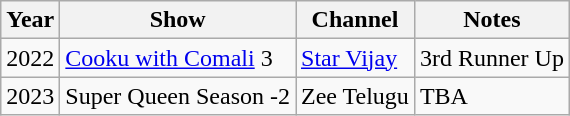<table class="wikitable">
<tr>
<th>Year</th>
<th>Show</th>
<th>Channel</th>
<th>Notes</th>
</tr>
<tr>
<td>2022</td>
<td><a href='#'>Cooku with Comali</a> 3</td>
<td><a href='#'>Star Vijay</a></td>
<td>3rd Runner Up</td>
</tr>
<tr>
<td>2023</td>
<td>Super Queen Season -2</td>
<td>Zee Telugu</td>
<td>TBA</td>
</tr>
</table>
